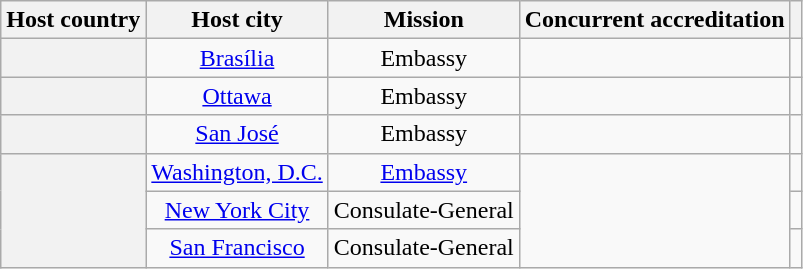<table class="wikitable plainrowheaders" style="text-align:center;">
<tr>
<th scope="col">Host country</th>
<th scope="col">Host city</th>
<th scope="col">Mission</th>
<th scope="col">Concurrent accreditation</th>
<th scope="col"></th>
</tr>
<tr>
<th scope="row"></th>
<td><a href='#'>Brasília</a></td>
<td>Embassy</td>
<td></td>
<td></td>
</tr>
<tr>
<th scope="row"></th>
<td><a href='#'>Ottawa</a></td>
<td>Embassy</td>
<td></td>
<td></td>
</tr>
<tr>
<th scope="row"></th>
<td><a href='#'>San José</a></td>
<td>Embassy</td>
<td></td>
<td></td>
</tr>
<tr>
<th scope="row" rowspan="3"></th>
<td><a href='#'>Washington, D.C.</a></td>
<td><a href='#'>Embassy</a></td>
<td rowspan="3"></td>
<td></td>
</tr>
<tr>
<td><a href='#'>New York City</a></td>
<td>Consulate-General</td>
<td></td>
</tr>
<tr>
<td><a href='#'>San Francisco</a></td>
<td>Consulate-General</td>
<td></td>
</tr>
</table>
